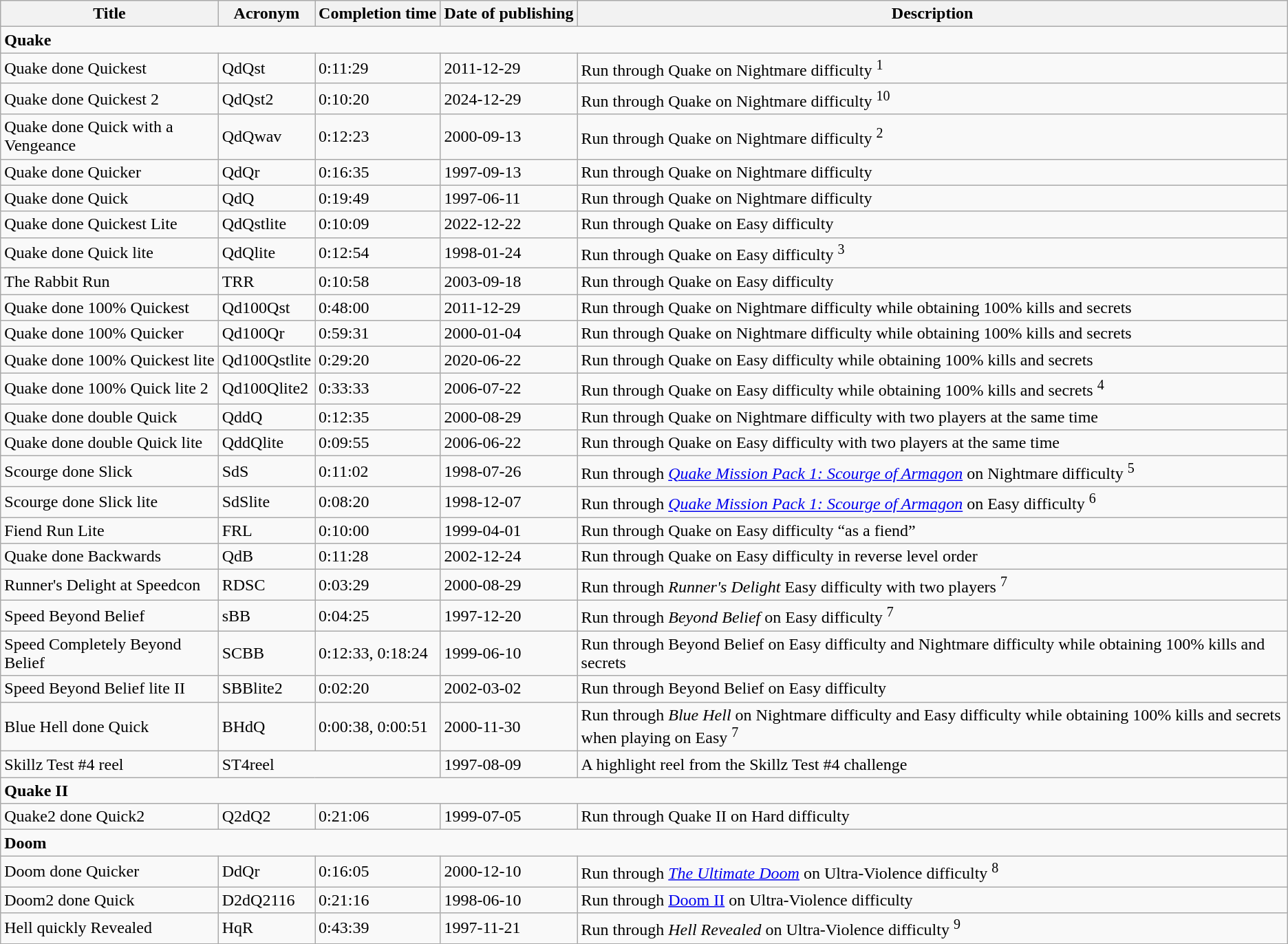<table class="wikitable">
<tr>
<th style="white-space: nowrap;">Title</th>
<th style="white-space: nowrap;">Acronym</th>
<th style="white-space: nowrap;">Completion time</th>
<th style="white-space: nowrap;">Date of publishing</th>
<th style="white-space: nowrap;">Description</th>
</tr>
<tr>
<td colspan="5"><strong>Quake</strong></td>
</tr>
<tr>
<td>Quake done Quickest</td>
<td>QdQst</td>
<td>0:11:29 </td>
<td>2011-12-29</td>
<td>Run through Quake on Nightmare difficulty <sup>1</sup></td>
</tr>
<tr>
<td>Quake done Quickest 2</td>
<td>QdQst2</td>
<td>0:10:20 </td>
<td>2024-12-29</td>
<td>Run through Quake on Nightmare difficulty <sup>10</sup></td>
</tr>
<tr>
<td>Quake done Quick with a Vengeance</td>
<td>QdQwav</td>
<td>0:12:23 </td>
<td>2000-09-13</td>
<td>Run through Quake on Nightmare difficulty <sup>2</sup></td>
</tr>
<tr>
<td>Quake done Quicker</td>
<td>QdQr</td>
<td>0:16:35 </td>
<td>1997-09-13</td>
<td>Run through Quake on Nightmare difficulty</td>
</tr>
<tr>
<td>Quake done Quick</td>
<td>QdQ</td>
<td>0:19:49 </td>
<td>1997-06-11</td>
<td>Run through Quake on Nightmare difficulty</td>
</tr>
<tr>
<td>Quake done Quickest Lite</td>
<td>QdQstlite</td>
<td>0:10:09 </td>
<td>2022-12-22</td>
<td>Run through Quake on Easy difficulty</td>
</tr>
<tr>
<td>Quake done Quick lite</td>
<td>QdQlite</td>
<td>0:12:54 </td>
<td>1998-01-24</td>
<td>Run through Quake on Easy difficulty <sup>3</sup></td>
</tr>
<tr>
<td>The Rabbit Run</td>
<td>TRR</td>
<td>0:10:58 </td>
<td>2003-09-18</td>
<td>Run through Quake on Easy difficulty</td>
</tr>
<tr>
<td>Quake done 100% Quickest</td>
<td>Qd100Qst</td>
<td>0:48:00 </td>
<td>2011-12-29</td>
<td>Run through Quake on Nightmare difficulty while obtaining 100% kills and secrets</td>
</tr>
<tr>
<td>Quake done 100% Quicker</td>
<td>Qd100Qr</td>
<td>0:59:31 </td>
<td>2000-01-04</td>
<td>Run through Quake on Nightmare difficulty while obtaining 100% kills and secrets</td>
</tr>
<tr>
<td>Quake done 100% Quickest lite</td>
<td>Qd100Qstlite</td>
<td>0:29:20 </td>
<td>2020-06-22</td>
<td>Run through Quake on Easy difficulty while obtaining 100% kills and secrets</td>
</tr>
<tr>
<td>Quake done 100% Quick lite 2</td>
<td>Qd100Qlite2</td>
<td>0:33:33 </td>
<td>2006-07-22</td>
<td>Run through Quake on Easy difficulty while obtaining 100% kills and secrets <sup>4</sup></td>
</tr>
<tr>
<td>Quake done double Quick</td>
<td>QddQ</td>
<td>0:12:35 </td>
<td>2000-08-29</td>
<td>Run through Quake on Nightmare difficulty with two players at the same time</td>
</tr>
<tr>
<td>Quake done double Quick lite</td>
<td>QddQlite</td>
<td>0:09:55 </td>
<td>2006-06-22</td>
<td>Run through Quake on Easy difficulty with two players at the same time</td>
</tr>
<tr>
<td>Scourge done Slick</td>
<td>SdS</td>
<td>0:11:02 </td>
<td>1998-07-26</td>
<td>Run through <em><a href='#'>Quake Mission Pack 1: Scourge of Armagon</a></em> on Nightmare difficulty <sup>5</sup></td>
</tr>
<tr>
<td>Scourge done Slick lite</td>
<td>SdSlite</td>
<td>0:08:20 </td>
<td>1998-12-07</td>
<td>Run through <em><a href='#'>Quake Mission Pack 1: Scourge of Armagon</a></em> on Easy difficulty <sup>6</sup></td>
</tr>
<tr>
<td>Fiend Run Lite</td>
<td>FRL</td>
<td>0:10:00 </td>
<td>1999-04-01</td>
<td>Run through Quake on Easy difficulty “as a fiend”</td>
</tr>
<tr>
<td>Quake done Backwards</td>
<td>QdB</td>
<td>0:11:28 </td>
<td>2002-12-24</td>
<td>Run through Quake on Easy difficulty in reverse level order</td>
</tr>
<tr>
<td>Runner's Delight at Speedcon</td>
<td>RDSC</td>
<td>0:03:29 </td>
<td>2000-08-29</td>
<td>Run through <em>Runner's Delight</em> Easy difficulty with two players <sup>7</sup></td>
</tr>
<tr>
<td>Speed Beyond Belief</td>
<td>sBB</td>
<td>0:04:25 </td>
<td>1997-12-20</td>
<td>Run through <em>Beyond Belief</em> on Easy difficulty <sup>7</sup></td>
</tr>
<tr>
<td>Speed Completely Beyond Belief</td>
<td>SCBB</td>
<td>0:12:33, 0:18:24 </td>
<td>1999-06-10</td>
<td>Run through Beyond Belief on Easy difficulty and Nightmare difficulty while obtaining 100% kills and secrets</td>
</tr>
<tr>
<td>Speed Beyond Belief lite II</td>
<td>SBBlite2</td>
<td>0:02:20 </td>
<td>2002-03-02</td>
<td>Run through Beyond Belief on Easy difficulty</td>
</tr>
<tr>
<td>Blue Hell done Quick</td>
<td>BHdQ</td>
<td>0:00:38, 0:00:51 </td>
<td>2000-11-30</td>
<td>Run through <em>Blue Hell</em> on Nightmare difficulty and Easy difficulty while obtaining 100% kills and secrets when playing on Easy <sup>7</sup></td>
</tr>
<tr>
<td>Skillz Test #4 reel</td>
<td colspan="2">ST4reel </td>
<td>1997-08-09</td>
<td>A highlight reel from the Skillz Test #4 challenge</td>
</tr>
<tr>
<td colspan="5"><strong>Quake II</strong></td>
</tr>
<tr>
<td>Quake2 done Quick2</td>
<td>Q2dQ2</td>
<td>0:21:06 </td>
<td>1999-07-05</td>
<td>Run through Quake II on Hard difficulty</td>
</tr>
<tr>
<td colspan="5"><strong>Doom</strong></td>
</tr>
<tr>
<td>Doom done Quicker</td>
<td>DdQr</td>
<td>0:16:05 </td>
<td>2000-12-10</td>
<td>Run through <em><a href='#'>The Ultimate Doom</a></em> on Ultra-Violence difficulty <sup>8</sup></td>
</tr>
<tr>
<td>Doom2 done Quick</td>
<td>D2dQ2116</td>
<td>0:21:16 </td>
<td>1998-06-10</td>
<td>Run through <a href='#'>Doom II</a> on Ultra-Violence difficulty</td>
</tr>
<tr>
<td>Hell quickly Revealed</td>
<td>HqR</td>
<td>0:43:39 </td>
<td>1997-11-21</td>
<td>Run through <em>Hell Revealed</em> on Ultra-Violence difficulty <sup>9</sup></td>
</tr>
</table>
